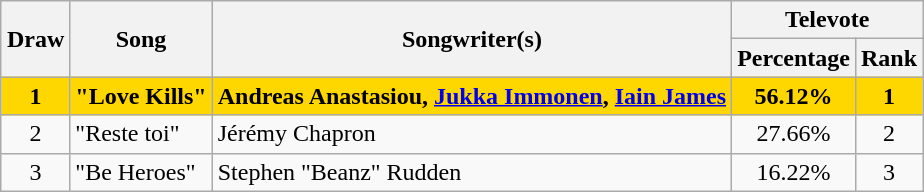<table class="sortable wikitable" style="margin: 1em auto 1em auto; text-align:center">
<tr>
<th rowspan="2">Draw</th>
<th rowspan="2">Song</th>
<th rowspan="2">Songwriter(s)</th>
<th colspan="2">Televote</th>
</tr>
<tr>
<th>Percentage</th>
<th>Rank</th>
</tr>
<tr style="font-weight:bold; background:gold;">
<td>1</td>
<td align="left">"Love Kills"</td>
<td align="left">Andreas Anastasiou, <a href='#'>Jukka Immonen</a>, <a href='#'>Iain James</a></td>
<td>56.12%</td>
<td>1</td>
</tr>
<tr>
<td>2</td>
<td align="left">"Reste toi"</td>
<td align="left">Jérémy Chapron</td>
<td>27.66%</td>
<td>2</td>
</tr>
<tr>
<td>3</td>
<td align="left">"Be Heroes"</td>
<td align="left">Stephen "Beanz" Rudden</td>
<td>16.22%</td>
<td>3</td>
</tr>
</table>
